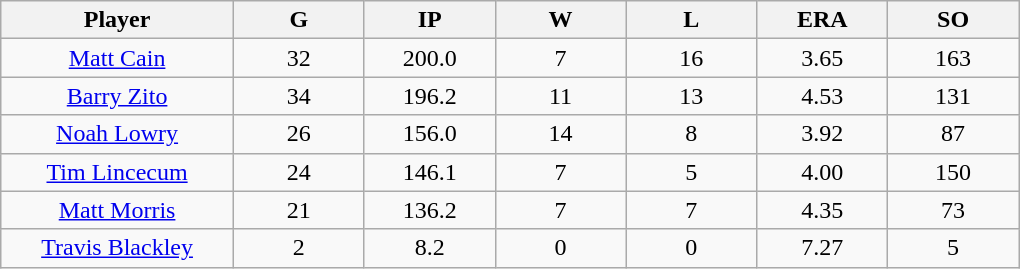<table class="wikitable sortable">
<tr>
<th bgcolor="#DDDDFF" width="16%">Player</th>
<th bgcolor="#DDDDFF" width="9%">G</th>
<th bgcolor="#DDDDFF" width="9%">IP</th>
<th bgcolor="#DDDDFF" width="9%">W</th>
<th bgcolor="#DDDDFF" width="9%">L</th>
<th bgcolor="#DDDDFF" width="9%">ERA</th>
<th bgcolor="#DDDDFF" width="9%">SO</th>
</tr>
<tr align=center>
<td><a href='#'>Matt Cain</a></td>
<td>32</td>
<td>200.0</td>
<td>7</td>
<td>16</td>
<td>3.65</td>
<td>163</td>
</tr>
<tr align=center>
<td><a href='#'>Barry Zito</a></td>
<td>34</td>
<td>196.2</td>
<td>11</td>
<td>13</td>
<td>4.53</td>
<td>131</td>
</tr>
<tr align=center>
<td><a href='#'>Noah Lowry</a></td>
<td>26</td>
<td>156.0</td>
<td>14</td>
<td>8</td>
<td>3.92</td>
<td>87</td>
</tr>
<tr align=center>
<td><a href='#'>Tim Lincecum</a></td>
<td>24</td>
<td>146.1</td>
<td>7</td>
<td>5</td>
<td>4.00</td>
<td>150</td>
</tr>
<tr align=center>
<td><a href='#'>Matt Morris</a></td>
<td>21</td>
<td>136.2</td>
<td>7</td>
<td>7</td>
<td>4.35</td>
<td>73</td>
</tr>
<tr align=center>
<td><a href='#'>Travis Blackley</a></td>
<td>2</td>
<td>8.2</td>
<td>0</td>
<td>0</td>
<td>7.27</td>
<td>5</td>
</tr>
</table>
